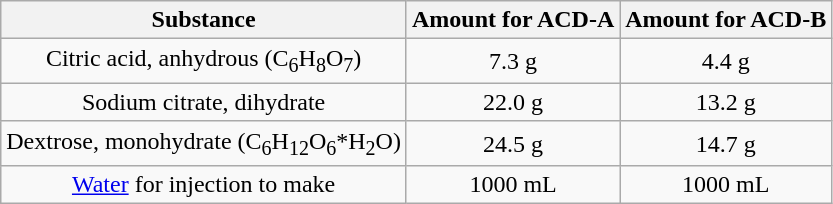<table class="wikitable" style="text-align:center">
<tr>
<th>Substance</th>
<th>Amount for ACD-A</th>
<th>Amount for ACD-B</th>
</tr>
<tr>
<td>Citric acid, anhydrous (C<sub>6</sub>H<sub>8</sub>O<sub>7</sub>)</td>
<td>7.3 g</td>
<td>4.4 g</td>
</tr>
<tr>
<td>Sodium citrate, dihydrate</td>
<td>22.0 g</td>
<td>13.2 g</td>
</tr>
<tr>
<td>Dextrose, monohydrate (C<sub>6</sub>H<sub>12</sub>O<sub>6</sub>*H<sub>2</sub>O)</td>
<td>24.5 g</td>
<td>14.7 g</td>
</tr>
<tr>
<td><a href='#'>Water</a> for injection to make</td>
<td>1000 mL</td>
<td>1000 mL</td>
</tr>
</table>
